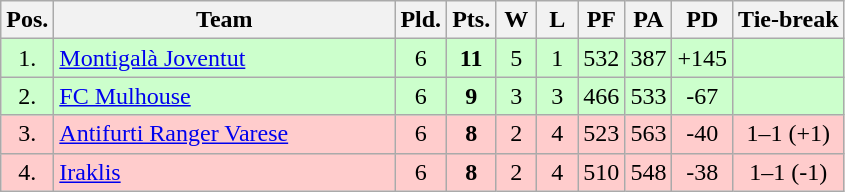<table class="wikitable" style="text-align:center">
<tr>
<th width=15>Pos.</th>
<th width=220>Team</th>
<th width=20>Pld.</th>
<th width=20>Pts.</th>
<th width=20>W</th>
<th width=20>L</th>
<th width=20>PF</th>
<th width=20>PA</th>
<th width=20>PD</th>
<th>Tie-break</th>
</tr>
<tr style="background: #ccffcc;">
<td>1.</td>
<td align=left> <a href='#'>Montigalà Joventut</a></td>
<td>6</td>
<td><strong>11</strong></td>
<td>5</td>
<td>1</td>
<td>532</td>
<td>387</td>
<td>+145</td>
<td></td>
</tr>
<tr style="background: #ccffcc;">
<td>2.</td>
<td align=left> <a href='#'>FC Mulhouse</a></td>
<td>6</td>
<td><strong>9</strong></td>
<td>3</td>
<td>3</td>
<td>466</td>
<td>533</td>
<td>-67</td>
<td></td>
</tr>
<tr style="background: #ffcccc;">
<td>3.</td>
<td align=left> <a href='#'>Antifurti Ranger Varese</a></td>
<td>6</td>
<td><strong>8</strong></td>
<td>2</td>
<td>4</td>
<td>523</td>
<td>563</td>
<td>-40</td>
<td>1–1 (+1)</td>
</tr>
<tr style="background: #ffcccc;">
<td>4.</td>
<td align=left> <a href='#'>Iraklis</a></td>
<td>6</td>
<td><strong>8</strong></td>
<td>2</td>
<td>4</td>
<td>510</td>
<td>548</td>
<td>-38</td>
<td>1–1 (-1)</td>
</tr>
</table>
